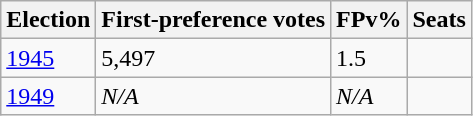<table class="wikitable">
<tr>
<th>Election</th>
<th>First-preference votes</th>
<th>FPv%</th>
<th>Seats</th>
</tr>
<tr>
<td><a href='#'>1945</a></td>
<td>5,497</td>
<td>1.5</td>
<td></td>
</tr>
<tr>
<td><a href='#'>1949</a></td>
<td><em>N/A</em> </td>
<td><em>N/A</em></td>
<td></td>
</tr>
</table>
